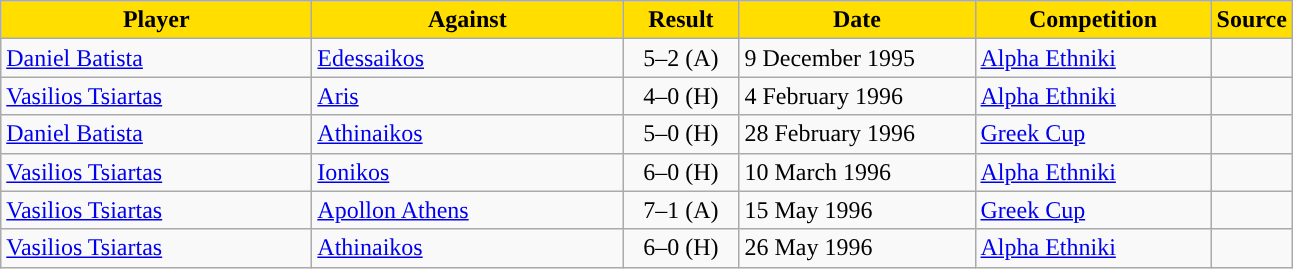<table class="wikitable">
<tr>
<th width=200 style="background:#FFDE00">Player</th>
<th width=200 style="background:#FFDE00">Against</th>
<th width=70 style="background:#FFDE00">Result</th>
<th width=150 style="background:#FFDE00">Date</th>
<th width=150 style="background:#FFDE00">Competition</th>
<th style="background:#FFDE00">Source</th>
</tr>
<tr>
<td> <a href='#'>Daniel Batista</a></td>
<td> <a href='#'>Edessaikos</a></td>
<td align=center>5–2 (A)</td>
<td>9 December 1995</td>
<td><a href='#'>Alpha Ethniki</a></td>
<td align=center></td>
</tr>
<tr>
<td> <a href='#'>Vasilios Tsiartas</a></td>
<td> <a href='#'>Aris</a></td>
<td align=center>4–0 (H)</td>
<td>4 February 1996</td>
<td><a href='#'>Alpha Ethniki</a></td>
<td align=center></td>
</tr>
<tr>
<td> <a href='#'>Daniel Batista</a></td>
<td> <a href='#'>Athinaikos</a></td>
<td align=center>5–0 (H)</td>
<td>28 February 1996</td>
<td><a href='#'>Greek Cup</a></td>
<td align=center></td>
</tr>
<tr>
<td> <a href='#'>Vasilios Tsiartas</a></td>
<td> <a href='#'>Ionikos</a></td>
<td align=center>6–0 (H)</td>
<td>10 March 1996</td>
<td><a href='#'>Alpha Ethniki</a></td>
<td align=center></td>
</tr>
<tr>
<td> <a href='#'>Vasilios Tsiartas</a></td>
<td> <a href='#'>Apollon Athens</a></td>
<td align=center>7–1 (A)</td>
<td>15 May 1996</td>
<td><a href='#'>Greek Cup</a></td>
<td align=center></td>
</tr>
<tr>
<td> <a href='#'>Vasilios Tsiartas</a></td>
<td> <a href='#'>Athinaikos</a></td>
<td align=center>6–0 (H)</td>
<td>26 May 1996</td>
<td><a href='#'>Alpha Ethniki</a></td>
<td align=center></td>
</tr>
</table>
